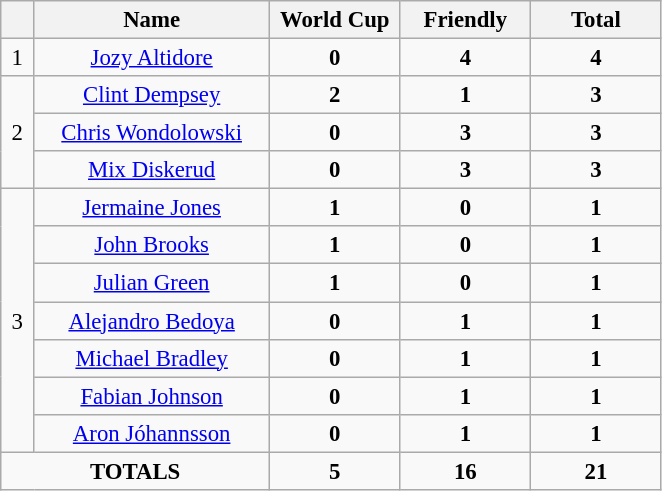<table class="wikitable sortable" style="font-size: 95%; text-align: center;">
<tr>
<th width=15></th>
<th width=150>Name</th>
<th width=80>World Cup</th>
<th width=80>Friendly</th>
<th width=80>Total</th>
</tr>
<tr>
<td rowspan=1>1</td>
<td><a href='#'>Jozy Altidore</a></td>
<td><strong>0</strong></td>
<td><strong>4</strong></td>
<td><strong>4</strong></td>
</tr>
<tr>
<td rowspan=3>2</td>
<td><a href='#'>Clint Dempsey</a></td>
<td><strong>2</strong></td>
<td><strong>1</strong></td>
<td><strong>3</strong></td>
</tr>
<tr>
<td><a href='#'>Chris Wondolowski</a></td>
<td><strong>0</strong></td>
<td><strong>3</strong></td>
<td><strong>3</strong></td>
</tr>
<tr>
<td><a href='#'>Mix Diskerud</a></td>
<td><strong>0</strong></td>
<td><strong>3</strong></td>
<td><strong>3</strong></td>
</tr>
<tr>
<td rowspan=7>3</td>
<td><a href='#'>Jermaine Jones</a></td>
<td><strong>1</strong></td>
<td><strong>0</strong></td>
<td><strong>1</strong></td>
</tr>
<tr>
<td><a href='#'>John Brooks</a></td>
<td><strong>1</strong></td>
<td><strong>0</strong></td>
<td><strong>1</strong></td>
</tr>
<tr>
<td><a href='#'>Julian Green</a></td>
<td><strong>1</strong></td>
<td><strong>0</strong></td>
<td><strong>1</strong></td>
</tr>
<tr>
<td><a href='#'>Alejandro Bedoya</a></td>
<td><strong>0</strong></td>
<td><strong>1</strong></td>
<td><strong>1</strong></td>
</tr>
<tr>
<td><a href='#'>Michael Bradley</a></td>
<td><strong>0</strong></td>
<td><strong>1</strong></td>
<td><strong>1</strong></td>
</tr>
<tr>
<td><a href='#'>Fabian Johnson</a></td>
<td><strong>0</strong></td>
<td><strong>1</strong></td>
<td><strong>1</strong></td>
</tr>
<tr>
<td><a href='#'>Aron Jóhannsson</a></td>
<td><strong>0</strong></td>
<td><strong>1</strong></td>
<td><strong>1</strong></td>
</tr>
<tr>
<td colspan="2"><strong>TOTALS</strong></td>
<td><strong>5</strong></td>
<td><strong>16</strong></td>
<td><strong>21</strong></td>
</tr>
</table>
